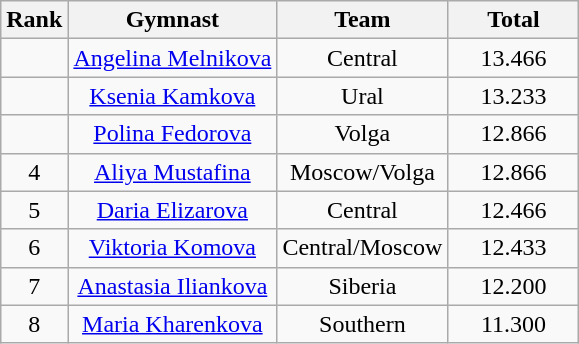<table class="wikitable" style="text-align:center">
<tr>
<th>Rank</th>
<th>Gymnast</th>
<th>Team</th>
<th style="width:5em">Total</th>
</tr>
<tr>
<td></td>
<td><a href='#'>Angelina Melnikova</a></td>
<td>Central</td>
<td>13.466</td>
</tr>
<tr>
<td></td>
<td><a href='#'>Ksenia Kamkova</a></td>
<td>Ural</td>
<td>13.233</td>
</tr>
<tr>
<td></td>
<td><a href='#'>Polina Fedorova</a></td>
<td>Volga</td>
<td>12.866</td>
</tr>
<tr>
<td>4</td>
<td><a href='#'>Aliya Mustafina</a></td>
<td>Moscow/Volga</td>
<td>12.866</td>
</tr>
<tr>
<td>5</td>
<td><a href='#'>Daria Elizarova</a></td>
<td>Central</td>
<td>12.466</td>
</tr>
<tr>
<td>6</td>
<td><a href='#'>Viktoria Komova</a></td>
<td>Central/Moscow</td>
<td>12.433</td>
</tr>
<tr>
<td>7</td>
<td><a href='#'>Anastasia Iliankova</a></td>
<td>Siberia</td>
<td>12.200</td>
</tr>
<tr>
<td>8</td>
<td><a href='#'>Maria Kharenkova</a></td>
<td>Southern</td>
<td>11.300</td>
</tr>
</table>
